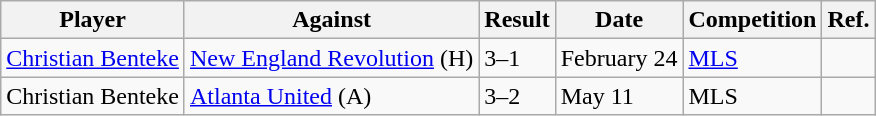<table class="wikitable">
<tr>
<th>Player</th>
<th>Against</th>
<th>Result</th>
<th>Date</th>
<th>Competition</th>
<th>Ref.</th>
</tr>
<tr>
<td> <a href='#'>Christian Benteke</a></td>
<td><a href='#'>New England Revolution</a> (H)</td>
<td>3–1</td>
<td>February 24</td>
<td><a href='#'>MLS</a></td>
<td></td>
</tr>
<tr>
<td> Christian Benteke</td>
<td><a href='#'>Atlanta United</a> (A)</td>
<td>3–2</td>
<td>May 11</td>
<td>MLS</td>
<td></td>
</tr>
</table>
